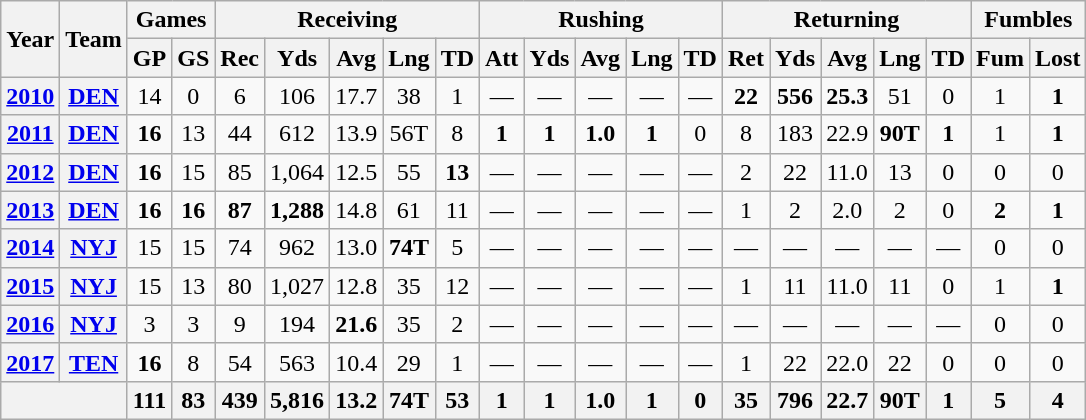<table class="wikitable" style="text-align: center;">
<tr>
<th rowspan="2">Year</th>
<th rowspan="2">Team</th>
<th colspan="2">Games</th>
<th colspan="5">Receiving</th>
<th colspan="5">Rushing</th>
<th colspan="5">Returning</th>
<th colspan="2">Fumbles</th>
</tr>
<tr>
<th>GP</th>
<th>GS</th>
<th>Rec</th>
<th>Yds</th>
<th>Avg</th>
<th>Lng</th>
<th>TD</th>
<th>Att</th>
<th>Yds</th>
<th>Avg</th>
<th>Lng</th>
<th>TD</th>
<th>Ret</th>
<th>Yds</th>
<th>Avg</th>
<th>Lng</th>
<th>TD</th>
<th>Fum</th>
<th>Lost</th>
</tr>
<tr>
<th><a href='#'>2010</a></th>
<th><a href='#'>DEN</a></th>
<td>14</td>
<td>0</td>
<td>6</td>
<td>106</td>
<td>17.7</td>
<td>38</td>
<td>1</td>
<td>—</td>
<td>—</td>
<td>—</td>
<td>—</td>
<td>—</td>
<td><strong>22</strong></td>
<td><strong>556</strong></td>
<td><strong>25.3</strong></td>
<td>51</td>
<td>0</td>
<td>1</td>
<td><strong>1</strong></td>
</tr>
<tr>
<th><a href='#'>2011</a></th>
<th><a href='#'>DEN</a></th>
<td><strong>16</strong></td>
<td>13</td>
<td>44</td>
<td>612</td>
<td>13.9</td>
<td>56T</td>
<td>8</td>
<td><strong>1</strong></td>
<td><strong>1</strong></td>
<td><strong>1.0</strong></td>
<td><strong>1</strong></td>
<td>0</td>
<td>8</td>
<td>183</td>
<td>22.9</td>
<td><strong>90T</strong></td>
<td><strong>1</strong></td>
<td>1</td>
<td><strong>1</strong></td>
</tr>
<tr>
<th><a href='#'>2012</a></th>
<th><a href='#'>DEN</a></th>
<td><strong>16</strong></td>
<td>15</td>
<td>85</td>
<td>1,064</td>
<td>12.5</td>
<td>55</td>
<td><strong>13</strong></td>
<td>—</td>
<td>—</td>
<td>—</td>
<td>—</td>
<td>—</td>
<td>2</td>
<td>22</td>
<td>11.0</td>
<td>13</td>
<td>0</td>
<td>0</td>
<td>0</td>
</tr>
<tr>
<th><a href='#'>2013</a></th>
<th><a href='#'>DEN</a></th>
<td><strong>16</strong></td>
<td><strong>16</strong></td>
<td><strong>87</strong></td>
<td><strong>1,288</strong></td>
<td>14.8</td>
<td>61</td>
<td>11</td>
<td>—</td>
<td>—</td>
<td>—</td>
<td>—</td>
<td>—</td>
<td>1</td>
<td>2</td>
<td>2.0</td>
<td>2</td>
<td>0</td>
<td><strong>2</strong></td>
<td><strong>1</strong></td>
</tr>
<tr>
<th><a href='#'>2014</a></th>
<th><a href='#'>NYJ</a></th>
<td>15</td>
<td>15</td>
<td>74</td>
<td>962</td>
<td>13.0</td>
<td><strong>74T</strong></td>
<td>5</td>
<td>—</td>
<td>—</td>
<td>—</td>
<td>—</td>
<td>—</td>
<td>—</td>
<td>—</td>
<td>—</td>
<td>—</td>
<td>—</td>
<td>0</td>
<td>0</td>
</tr>
<tr>
<th><a href='#'>2015</a></th>
<th><a href='#'>NYJ</a></th>
<td>15</td>
<td>13</td>
<td>80</td>
<td>1,027</td>
<td>12.8</td>
<td>35</td>
<td>12</td>
<td>—</td>
<td>—</td>
<td>—</td>
<td>—</td>
<td>—</td>
<td>1</td>
<td>11</td>
<td>11.0</td>
<td>11</td>
<td>0</td>
<td>1</td>
<td><strong>1</strong></td>
</tr>
<tr>
<th><a href='#'>2016</a></th>
<th><a href='#'>NYJ</a></th>
<td>3</td>
<td>3</td>
<td>9</td>
<td>194</td>
<td><strong>21.6</strong></td>
<td>35</td>
<td>2</td>
<td>—</td>
<td>—</td>
<td>—</td>
<td>—</td>
<td>—</td>
<td>—</td>
<td>—</td>
<td>—</td>
<td>—</td>
<td>—</td>
<td>0</td>
<td>0</td>
</tr>
<tr>
<th><a href='#'>2017</a></th>
<th><a href='#'>TEN</a></th>
<td><strong>16</strong></td>
<td>8</td>
<td>54</td>
<td>563</td>
<td>10.4</td>
<td>29</td>
<td>1</td>
<td>—</td>
<td>—</td>
<td>—</td>
<td>—</td>
<td>—</td>
<td>1</td>
<td>22</td>
<td>22.0</td>
<td>22</td>
<td>0</td>
<td>0</td>
<td>0</td>
</tr>
<tr>
<th colspan="2"></th>
<th>111</th>
<th>83</th>
<th>439</th>
<th>5,816</th>
<th>13.2</th>
<th>74T</th>
<th>53</th>
<th>1</th>
<th>1</th>
<th>1.0</th>
<th>1</th>
<th>0</th>
<th>35</th>
<th>796</th>
<th>22.7</th>
<th>90T</th>
<th>1</th>
<th>5</th>
<th>4</th>
</tr>
</table>
